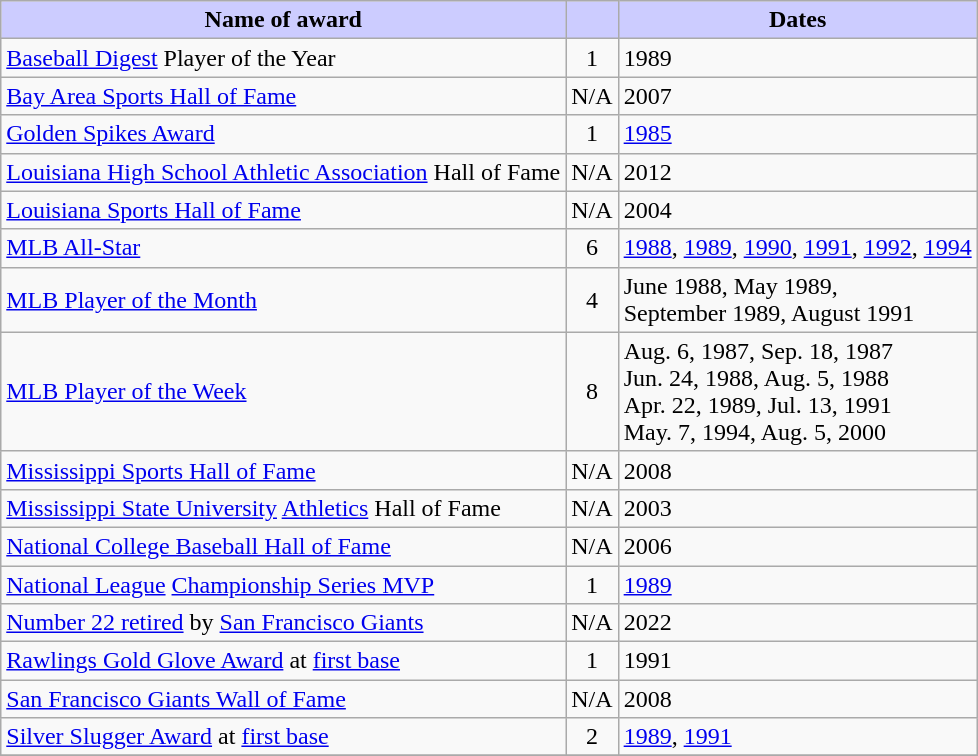<table class="wikitable">
<tr>
<th style="background:#ccf;">Name of award</th>
<th style="background:#ccf;"></th>
<th style="background:#ccf;">Dates</th>
</tr>
<tr>
<td><a href='#'>Baseball Digest</a> Player of the Year</td>
<td style="text-align:center;">1</td>
<td>1989</td>
</tr>
<tr>
<td><a href='#'>Bay Area Sports Hall of Fame</a></td>
<td style="text-align:center;">N/A</td>
<td>2007</td>
</tr>
<tr>
<td><a href='#'>Golden Spikes Award</a></td>
<td style="text-align:center;">1</td>
<td><a href='#'>1985</a></td>
</tr>
<tr>
<td><a href='#'>Louisiana High School Athletic Association</a> Hall of Fame</td>
<td style="text-align:center;">N/A</td>
<td>2012</td>
</tr>
<tr>
<td><a href='#'>Louisiana Sports Hall of Fame</a></td>
<td style="text-align:center;">N/A</td>
<td>2004</td>
</tr>
<tr>
<td><a href='#'>MLB All-Star</a></td>
<td style="text-align:center;">6</td>
<td><a href='#'>1988</a>, <a href='#'>1989</a>, <a href='#'>1990</a>, <a href='#'>1991</a>, <a href='#'>1992</a>, <a href='#'>1994</a></td>
</tr>
<tr>
<td><a href='#'>MLB Player of the Month</a></td>
<td style="text-align:center;">4</td>
<td>June 1988, May 1989,<br>September 1989, August 1991</td>
</tr>
<tr>
<td><a href='#'>MLB Player of the Week</a></td>
<td style="text-align:center;">8</td>
<td>Aug. 6, 1987, Sep. 18, 1987<br> Jun. 24, 1988, Aug. 5, 1988<br> Apr. 22, 1989, Jul. 13, 1991<br> May. 7, 1994, Aug. 5, 2000</td>
</tr>
<tr>
<td><a href='#'>Mississippi Sports Hall of Fame</a></td>
<td style="text-align:center;">N/A</td>
<td>2008 </td>
</tr>
<tr>
<td><a href='#'>Mississippi State University</a>  <a href='#'>Athletics</a> Hall of Fame</td>
<td style="text-align:center;">N/A</td>
<td>2003 </td>
</tr>
<tr>
<td><a href='#'>National College Baseball Hall of Fame</a></td>
<td style="text-align:center;">N/A</td>
<td>2006</td>
</tr>
<tr>
<td><a href='#'>National League</a> <a href='#'>Championship Series MVP</a></td>
<td style="text-align:center;">1</td>
<td><a href='#'>1989</a></td>
</tr>
<tr>
<td><a href='#'>Number 22 retired</a> by <a href='#'>San Francisco Giants</a></td>
<td style="text-align:center;">N/A</td>
<td>2022</td>
</tr>
<tr>
<td><a href='#'>Rawlings Gold Glove Award</a> at <a href='#'>first base</a></td>
<td style="text-align:center;">1</td>
<td>1991</td>
</tr>
<tr>
<td><a href='#'>San Francisco Giants Wall of Fame</a></td>
<td style="text-align:center;">N/A</td>
<td>2008</td>
</tr>
<tr>
<td><a href='#'>Silver Slugger Award</a> at <a href='#'>first base</a></td>
<td style="text-align:center;">2</td>
<td><a href='#'>1989</a>, <a href='#'>1991</a></td>
</tr>
<tr>
</tr>
</table>
